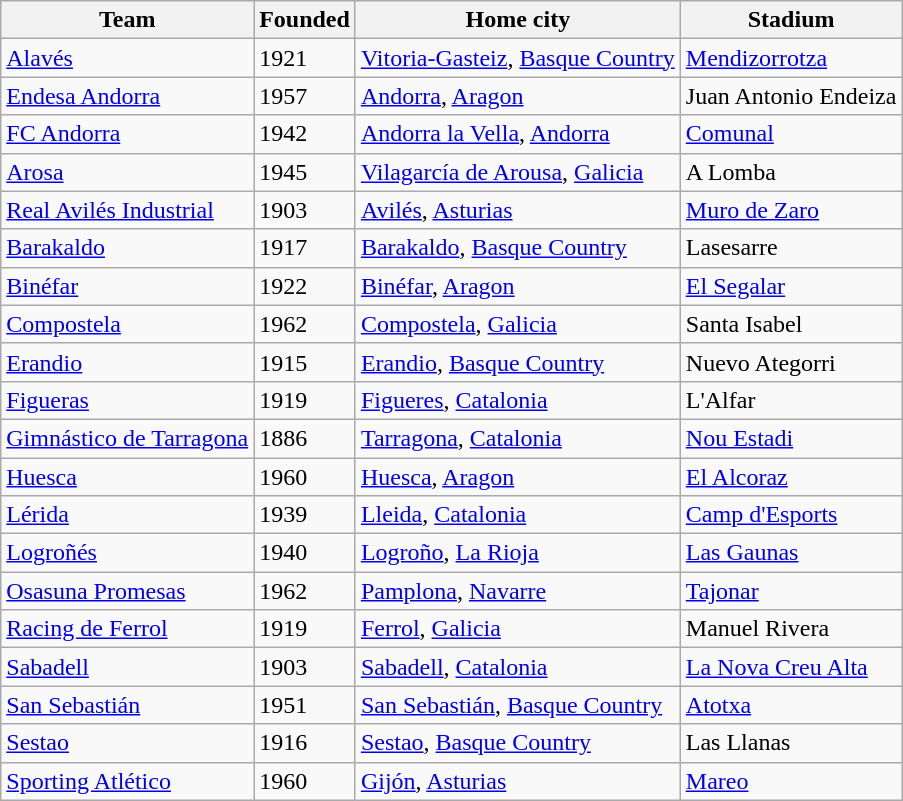<table class="wikitable sortable">
<tr>
<th>Team</th>
<th>Founded</th>
<th>Home city</th>
<th>Stadium</th>
</tr>
<tr>
<td><a href='#'>Alavés</a></td>
<td>1921</td>
<td><a href='#'>Vitoria-Gasteiz</a>, <a href='#'>Basque Country</a></td>
<td><a href='#'>Mendizorrotza</a></td>
</tr>
<tr>
<td><a href='#'>Endesa Andorra</a></td>
<td>1957</td>
<td><a href='#'>Andorra</a>, <a href='#'>Aragon</a></td>
<td>Juan Antonio Endeiza</td>
</tr>
<tr>
<td><a href='#'>FC Andorra</a></td>
<td>1942</td>
<td><a href='#'>Andorra la Vella</a>, <a href='#'>Andorra</a></td>
<td><a href='#'>Comunal</a></td>
</tr>
<tr>
<td><a href='#'>Arosa</a></td>
<td>1945</td>
<td><a href='#'>Vilagarcía de Arousa</a>, <a href='#'>Galicia</a></td>
<td>A Lomba</td>
</tr>
<tr>
<td><a href='#'>Real Avilés Industrial</a></td>
<td>1903</td>
<td><a href='#'>Avilés</a>, <a href='#'>Asturias</a></td>
<td><a href='#'>Muro de Zaro</a></td>
</tr>
<tr>
<td><a href='#'>Barakaldo</a></td>
<td>1917</td>
<td><a href='#'>Barakaldo</a>, <a href='#'>Basque Country</a></td>
<td>Lasesarre</td>
</tr>
<tr>
<td><a href='#'>Binéfar</a></td>
<td>1922</td>
<td><a href='#'>Binéfar</a>, <a href='#'>Aragon</a></td>
<td><a href='#'>El Segalar</a></td>
</tr>
<tr>
<td><a href='#'>Compostela</a></td>
<td>1962</td>
<td><a href='#'>Compostela</a>, <a href='#'>Galicia</a></td>
<td>Santa Isabel</td>
</tr>
<tr>
<td><a href='#'>Erandio</a></td>
<td>1915</td>
<td><a href='#'>Erandio</a>, <a href='#'>Basque Country</a></td>
<td>Nuevo Ategorri</td>
</tr>
<tr>
<td><a href='#'>Figueras</a></td>
<td>1919</td>
<td><a href='#'>Figueres</a>, <a href='#'>Catalonia</a></td>
<td>L'Alfar</td>
</tr>
<tr>
<td><a href='#'>Gimnástico de Tarragona</a></td>
<td>1886</td>
<td><a href='#'>Tarragona</a>, <a href='#'>Catalonia</a></td>
<td><a href='#'>Nou Estadi</a></td>
</tr>
<tr>
<td><a href='#'>Huesca</a></td>
<td>1960</td>
<td><a href='#'>Huesca</a>, <a href='#'>Aragon</a></td>
<td><a href='#'>El Alcoraz</a></td>
</tr>
<tr>
<td><a href='#'>Lérida</a></td>
<td>1939</td>
<td><a href='#'>Lleida</a>, <a href='#'>Catalonia</a></td>
<td><a href='#'>Camp d'Esports</a></td>
</tr>
<tr>
<td><a href='#'>Logroñés</a></td>
<td>1940</td>
<td><a href='#'>Logroño</a>, <a href='#'>La Rioja</a></td>
<td><a href='#'>Las Gaunas</a></td>
</tr>
<tr>
<td><a href='#'>Osasuna Promesas</a></td>
<td>1962</td>
<td><a href='#'>Pamplona</a>, <a href='#'>Navarre</a></td>
<td><a href='#'>Tajonar</a></td>
</tr>
<tr>
<td><a href='#'>Racing de Ferrol</a></td>
<td>1919</td>
<td><a href='#'>Ferrol</a>, <a href='#'>Galicia</a></td>
<td>Manuel Rivera</td>
</tr>
<tr>
<td><a href='#'>Sabadell</a></td>
<td>1903</td>
<td><a href='#'>Sabadell</a>, <a href='#'>Catalonia</a></td>
<td><a href='#'>La Nova Creu Alta</a></td>
</tr>
<tr>
<td><a href='#'>San Sebastián</a></td>
<td>1951</td>
<td><a href='#'>San Sebastián</a>, <a href='#'>Basque Country</a></td>
<td><a href='#'>Atotxa</a></td>
</tr>
<tr>
<td><a href='#'>Sestao</a></td>
<td>1916</td>
<td><a href='#'>Sestao</a>, <a href='#'>Basque Country</a></td>
<td>Las Llanas</td>
</tr>
<tr>
<td><a href='#'>Sporting Atlético</a></td>
<td>1960</td>
<td><a href='#'>Gijón</a>, <a href='#'>Asturias</a></td>
<td><a href='#'>Mareo</a></td>
</tr>
</table>
